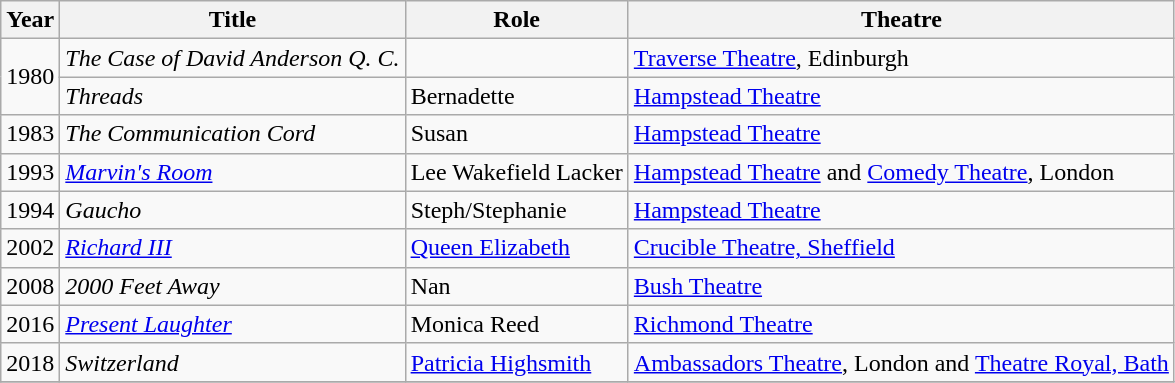<table class="wikitable">
<tr>
<th>Year</th>
<th>Title</th>
<th>Role</th>
<th>Theatre</th>
</tr>
<tr Noël>
<td rowspan="2">1980</td>
<td><em>The Case of David Anderson Q. C.</em></td>
<td></td>
<td><a href='#'>Traverse Theatre</a>, Edinburgh</td>
</tr>
<tr>
<td><em>Threads</em></td>
<td>Bernadette</td>
<td><a href='#'>Hampstead Theatre</a></td>
</tr>
<tr>
<td>1983</td>
<td><em>The Communication Cord</em></td>
<td>Susan</td>
<td><a href='#'>Hampstead Theatre</a></td>
</tr>
<tr>
<td>1993</td>
<td><em><a href='#'>Marvin's Room</a></em></td>
<td>Lee Wakefield Lacker</td>
<td><a href='#'>Hampstead Theatre</a> and <a href='#'>Comedy Theatre</a>, London</td>
</tr>
<tr>
<td>1994</td>
<td><em>Gaucho</em></td>
<td>Steph/Stephanie</td>
<td><a href='#'>Hampstead Theatre</a></td>
</tr>
<tr>
<td>2002</td>
<td><em><a href='#'>Richard III</a></em></td>
<td><a href='#'>Queen Elizabeth</a></td>
<td><a href='#'>Crucible Theatre, Sheffield</a></td>
</tr>
<tr>
<td>2008</td>
<td><em>2000 Feet Away</em></td>
<td>Nan</td>
<td><a href='#'>Bush Theatre</a></td>
</tr>
<tr>
<td>2016</td>
<td><em><a href='#'>Present Laughter</a></em></td>
<td>Monica Reed</td>
<td><a href='#'>Richmond Theatre</a></td>
</tr>
<tr>
<td>2018</td>
<td><em>Switzerland</em></td>
<td><a href='#'>Patricia Highsmith</a></td>
<td><a href='#'>Ambassadors Theatre</a>, London and <a href='#'>Theatre Royal, Bath</a></td>
</tr>
<tr>
</tr>
</table>
